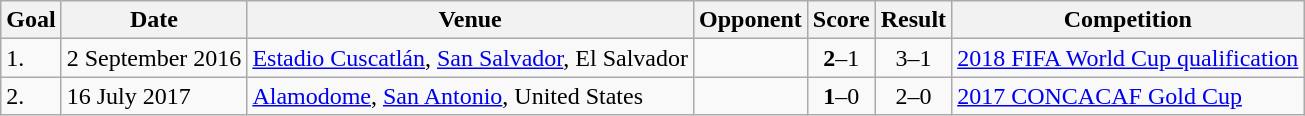<table class="wikitable plainrowheaders sortable">
<tr>
<th>Goal</th>
<th>Date</th>
<th>Venue</th>
<th>Opponent</th>
<th>Score</th>
<th>Result</th>
<th>Competition</th>
</tr>
<tr>
<td>1.</td>
<td>2 September 2016</td>
<td><a href='#'>Estadio Cuscatlán</a>, <a href='#'>San Salvador</a>, El Salvador</td>
<td></td>
<td align=center><strong>2</strong>–1</td>
<td align=center>3–1</td>
<td><a href='#'>2018 FIFA World Cup qualification</a></td>
</tr>
<tr>
<td>2.</td>
<td>16 July 2017</td>
<td><a href='#'>Alamodome</a>, <a href='#'>San Antonio</a>, United States</td>
<td></td>
<td align=center><strong>1</strong>–0</td>
<td align=center>2–0</td>
<td><a href='#'>2017 CONCACAF Gold Cup</a></td>
</tr>
</table>
